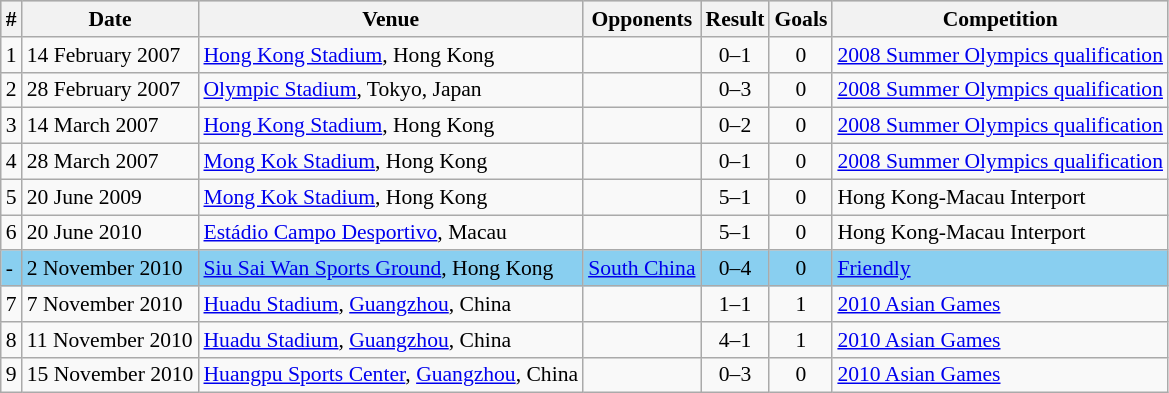<table class="wikitable" style="font-size:90%; text-align: left;">
<tr bgcolor="#CCCCCC" align="center">
<th>#</th>
<th>Date</th>
<th>Venue</th>
<th>Opponents</th>
<th>Result</th>
<th>Goals</th>
<th>Competition</th>
</tr>
<tr>
<td>1</td>
<td>14 February 2007</td>
<td><a href='#'>Hong Kong Stadium</a>, Hong Kong</td>
<td></td>
<td align="center">0–1</td>
<td align="center">0</td>
<td><a href='#'>2008 Summer Olympics qualification</a></td>
</tr>
<tr>
<td>2</td>
<td>28 February 2007</td>
<td><a href='#'>Olympic Stadium</a>, Tokyo, Japan</td>
<td></td>
<td align="center">0–3</td>
<td align="center">0</td>
<td><a href='#'>2008 Summer Olympics qualification</a></td>
</tr>
<tr>
<td>3</td>
<td>14 March 2007</td>
<td><a href='#'>Hong Kong Stadium</a>, Hong Kong</td>
<td></td>
<td align="center">0–2</td>
<td align="center">0</td>
<td><a href='#'>2008 Summer Olympics qualification</a></td>
</tr>
<tr>
<td>4</td>
<td>28 March 2007</td>
<td><a href='#'>Mong Kok Stadium</a>, Hong Kong</td>
<td></td>
<td align="center">0–1</td>
<td align="center">0</td>
<td><a href='#'>2008 Summer Olympics qualification</a></td>
</tr>
<tr>
<td>5</td>
<td>20 June 2009</td>
<td><a href='#'>Mong Kok Stadium</a>, Hong Kong</td>
<td></td>
<td align="center">5–1</td>
<td align="center">0</td>
<td>Hong Kong-Macau Interport</td>
</tr>
<tr>
<td>6</td>
<td>20 June 2010</td>
<td><a href='#'>Estádio Campo Desportivo</a>, Macau</td>
<td></td>
<td align="center">5–1</td>
<td align="center">0</td>
<td>Hong Kong-Macau Interport</td>
</tr>
<tr style="background-color:#89CFF0">
<td>-</td>
<td>2 November 2010</td>
<td><a href='#'>Siu Sai Wan Sports Ground</a>, Hong Kong</td>
<td><a href='#'>South China</a></td>
<td align=center>0–4</td>
<td align=center>0</td>
<td><a href='#'>Friendly</a></td>
</tr>
<tr>
<td>7</td>
<td>7 November 2010</td>
<td><a href='#'>Huadu Stadium</a>, <a href='#'>Guangzhou</a>, China</td>
<td></td>
<td align="center">1–1</td>
<td align="center">1</td>
<td><a href='#'>2010 Asian Games</a></td>
</tr>
<tr>
<td>8</td>
<td>11 November 2010</td>
<td><a href='#'>Huadu Stadium</a>, <a href='#'>Guangzhou</a>, China</td>
<td></td>
<td align=center>4–1</td>
<td align=center>1</td>
<td><a href='#'>2010 Asian Games</a></td>
</tr>
<tr>
<td>9</td>
<td>15 November 2010</td>
<td><a href='#'>Huangpu Sports Center</a>, <a href='#'>Guangzhou</a>, China</td>
<td></td>
<td align=center>0–3</td>
<td align=center>0</td>
<td><a href='#'>2010 Asian Games</a></td>
</tr>
</table>
